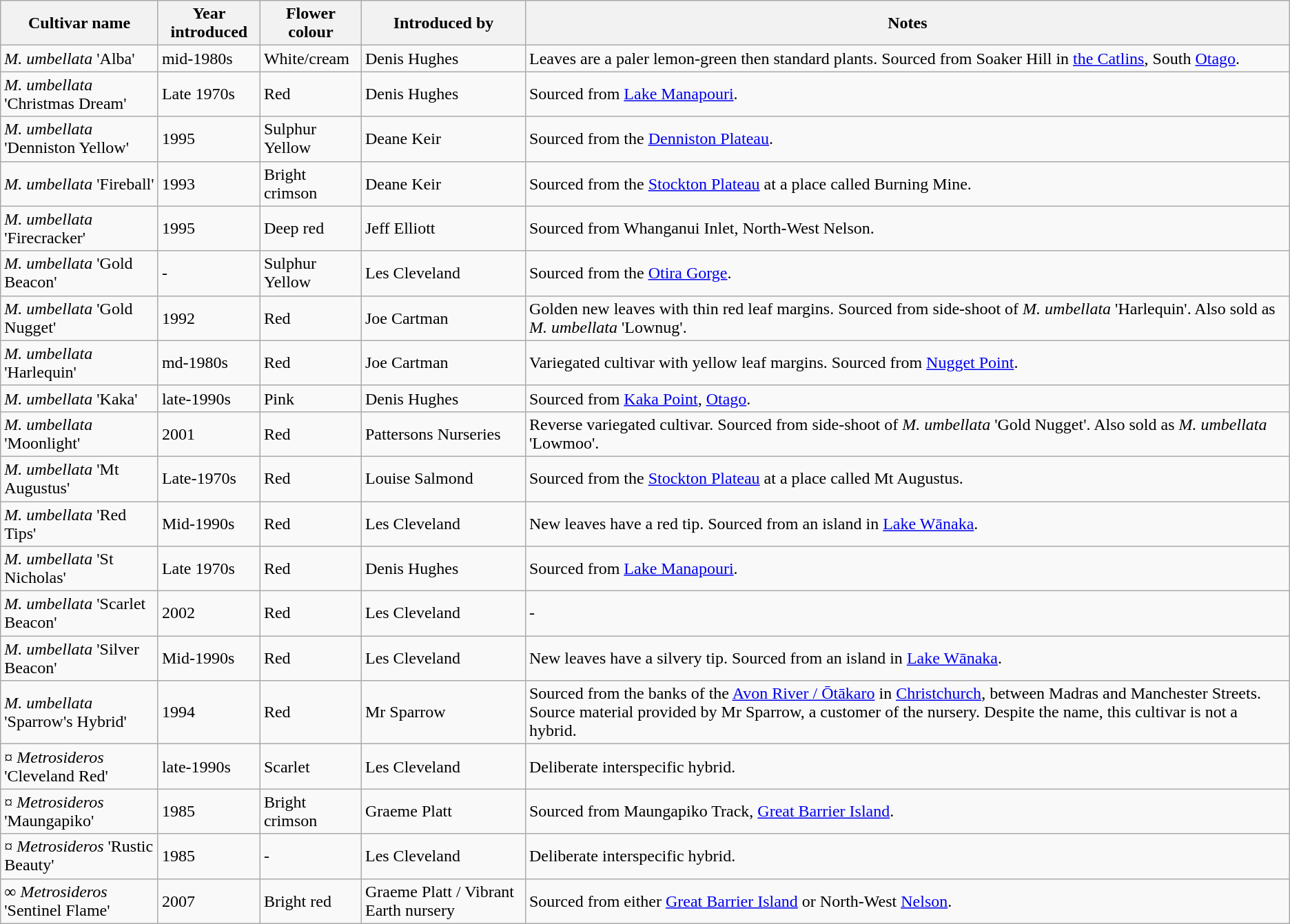<table class="wikitable sortable">
<tr>
<th>Cultivar name</th>
<th>Year introduced</th>
<th>Flower colour</th>
<th>Introduced by</th>
<th>Notes</th>
</tr>
<tr>
<td><em>M. umbellata</em> 'Alba'</td>
<td>mid-1980s</td>
<td>White/cream</td>
<td>Denis Hughes</td>
<td>Leaves are a paler lemon-green then standard plants. Sourced from Soaker Hill in <a href='#'>the Catlins</a>, South <a href='#'>Otago</a>.</td>
</tr>
<tr>
<td><em>M. umbellata</em> 'Christmas Dream'</td>
<td>Late 1970s</td>
<td>Red</td>
<td>Denis Hughes</td>
<td>Sourced from <a href='#'>Lake Manapouri</a>.</td>
</tr>
<tr>
<td><em>M. umbellata</em> 'Denniston Yellow'</td>
<td>1995</td>
<td>Sulphur Yellow</td>
<td>Deane Keir</td>
<td>Sourced from the <a href='#'>Denniston Plateau</a>.</td>
</tr>
<tr>
<td><em>M. umbellata</em> 'Fireball'</td>
<td>1993</td>
<td>Bright crimson</td>
<td>Deane Keir</td>
<td>Sourced from the <a href='#'>Stockton Plateau</a> at a place called Burning Mine.</td>
</tr>
<tr>
<td><em>M. umbellata</em> 'Firecracker'</td>
<td>1995</td>
<td>Deep red</td>
<td>Jeff Elliott</td>
<td>Sourced from Whanganui Inlet, North-West Nelson.</td>
</tr>
<tr>
<td><em>M. umbellata</em> 'Gold Beacon'</td>
<td>-</td>
<td>Sulphur Yellow</td>
<td>Les Cleveland</td>
<td>Sourced from the <a href='#'>Otira Gorge</a>.</td>
</tr>
<tr>
<td><em>M. umbellata</em> 'Gold Nugget'</td>
<td>1992</td>
<td>Red</td>
<td>Joe Cartman</td>
<td>Golden new leaves with thin red leaf margins. Sourced from side-shoot of <em>M. umbellata</em> 'Harlequin'. Also sold as <em>M. umbellata</em> 'Lownug'.</td>
</tr>
<tr>
<td><em>M. umbellata</em> 'Harlequin'</td>
<td>md-1980s</td>
<td>Red</td>
<td>Joe Cartman</td>
<td>Variegated cultivar with yellow leaf margins. Sourced from <a href='#'>Nugget Point</a>.</td>
</tr>
<tr>
<td><em>M. umbellata</em> 'Kaka'</td>
<td>late-1990s</td>
<td>Pink</td>
<td>Denis Hughes</td>
<td>Sourced from <a href='#'>Kaka Point</a>, <a href='#'>Otago</a>.</td>
</tr>
<tr>
<td><em>M. umbellata</em> 'Moonlight'</td>
<td>2001</td>
<td>Red</td>
<td>Pattersons Nurseries</td>
<td>Reverse variegated cultivar. Sourced from side-shoot of <em>M. umbellata</em> 'Gold Nugget'. Also sold as <em>M. umbellata</em> 'Lowmoo'.</td>
</tr>
<tr>
<td><em>M. umbellata</em> 'Mt Augustus'</td>
<td>Late-1970s</td>
<td>Red</td>
<td>Louise Salmond</td>
<td>Sourced from the <a href='#'>Stockton Plateau</a> at a place called Mt Augustus.</td>
</tr>
<tr>
<td><em>M. umbellata</em> 'Red Tips'</td>
<td>Mid-1990s</td>
<td>Red</td>
<td>Les Cleveland</td>
<td>New leaves have a red tip. Sourced from an island in <a href='#'>Lake Wānaka</a>.</td>
</tr>
<tr>
<td><em>M. umbellata</em> 'St Nicholas'</td>
<td>Late 1970s</td>
<td>Red</td>
<td>Denis Hughes</td>
<td>Sourced from <a href='#'>Lake Manapouri</a>.</td>
</tr>
<tr>
<td><em>M. umbellata</em>  'Scarlet Beacon'</td>
<td>2002</td>
<td>Red</td>
<td>Les Cleveland</td>
<td>-</td>
</tr>
<tr>
<td><em>M. umbellata</em> 'Silver Beacon'</td>
<td>Mid-1990s</td>
<td>Red</td>
<td>Les Cleveland</td>
<td>New leaves have a silvery tip. Sourced from an island in <a href='#'>Lake Wānaka</a>.</td>
</tr>
<tr>
<td><em>M. umbellata</em>  'Sparrow's Hybrid'</td>
<td>1994</td>
<td>Red</td>
<td>Mr Sparrow</td>
<td>Sourced from the banks of the <a href='#'>Avon River / Ōtākaro</a> in <a href='#'>Christchurch</a>, between Madras and Manchester Streets. Source material provided by Mr Sparrow, a customer of the nursery. Despite the name, this cultivar is not a hybrid.</td>
</tr>
<tr>
<td>¤ <em>Metrosideros</em> 'Cleveland Red'</td>
<td>late-1990s</td>
<td>Scarlet</td>
<td>Les Cleveland</td>
<td>Deliberate interspecific hybrid.</td>
</tr>
<tr>
<td>¤ <em>Metrosideros</em> 'Maungapiko'</td>
<td>1985</td>
<td>Bright crimson</td>
<td>Graeme Platt</td>
<td>Sourced from Maungapiko Track, <a href='#'>Great Barrier Island</a>.</td>
</tr>
<tr>
<td>¤ <em>Metrosideros</em> 'Rustic Beauty'</td>
<td>1985</td>
<td>-</td>
<td>Les Cleveland</td>
<td>Deliberate interspecific hybrid.</td>
</tr>
<tr>
<td>∞ <em>Metrosideros</em> 'Sentinel Flame'</td>
<td>2007</td>
<td>Bright red</td>
<td>Graeme Platt /  Vibrant Earth nursery</td>
<td>Sourced from either <a href='#'>Great Barrier Island</a> or North-West <a href='#'>Nelson</a>.</td>
</tr>
</table>
